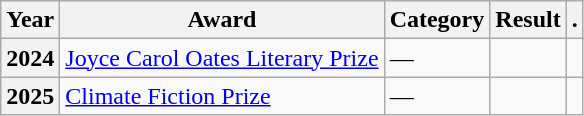<table class="wikitable sortable">
<tr>
<th>Year</th>
<th>Award</th>
<th>Category</th>
<th>Result</th>
<th>.</th>
</tr>
<tr>
<th>2024</th>
<td><a href='#'>Joyce Carol Oates Literary Prize</a></td>
<td>—</td>
<td></td>
<td></td>
</tr>
<tr>
<th>2025</th>
<td><a href='#'>Climate Fiction Prize</a></td>
<td>—</td>
<td></td>
<td></td>
</tr>
</table>
